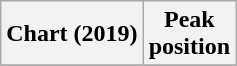<table class="wikitable plainrowheaders">
<tr>
<th scope="col">Chart (2019)</th>
<th scope="col">Peak<br>position</th>
</tr>
<tr>
</tr>
</table>
